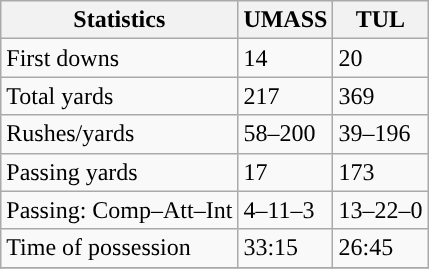<table class="wikitable" style="float: left;">
<tr>
<th>Statistics</th>
<th>UMASS</th>
<th>TUL</th>
</tr>
<tr>
<td>First downs</td>
<td>14</td>
<td>20</td>
</tr>
<tr>
<td>Total yards</td>
<td>217</td>
<td>369</td>
</tr>
<tr>
<td>Rushes/yards</td>
<td>58–200</td>
<td>39–196</td>
</tr>
<tr>
<td>Passing yards</td>
<td>17</td>
<td>173</td>
</tr>
<tr>
<td>Passing: Comp–Att–Int</td>
<td>4–11–3</td>
<td>13–22–0</td>
</tr>
<tr>
<td>Time of possession</td>
<td>33:15</td>
<td>26:45</td>
</tr>
<tr>
</tr>
</table>
